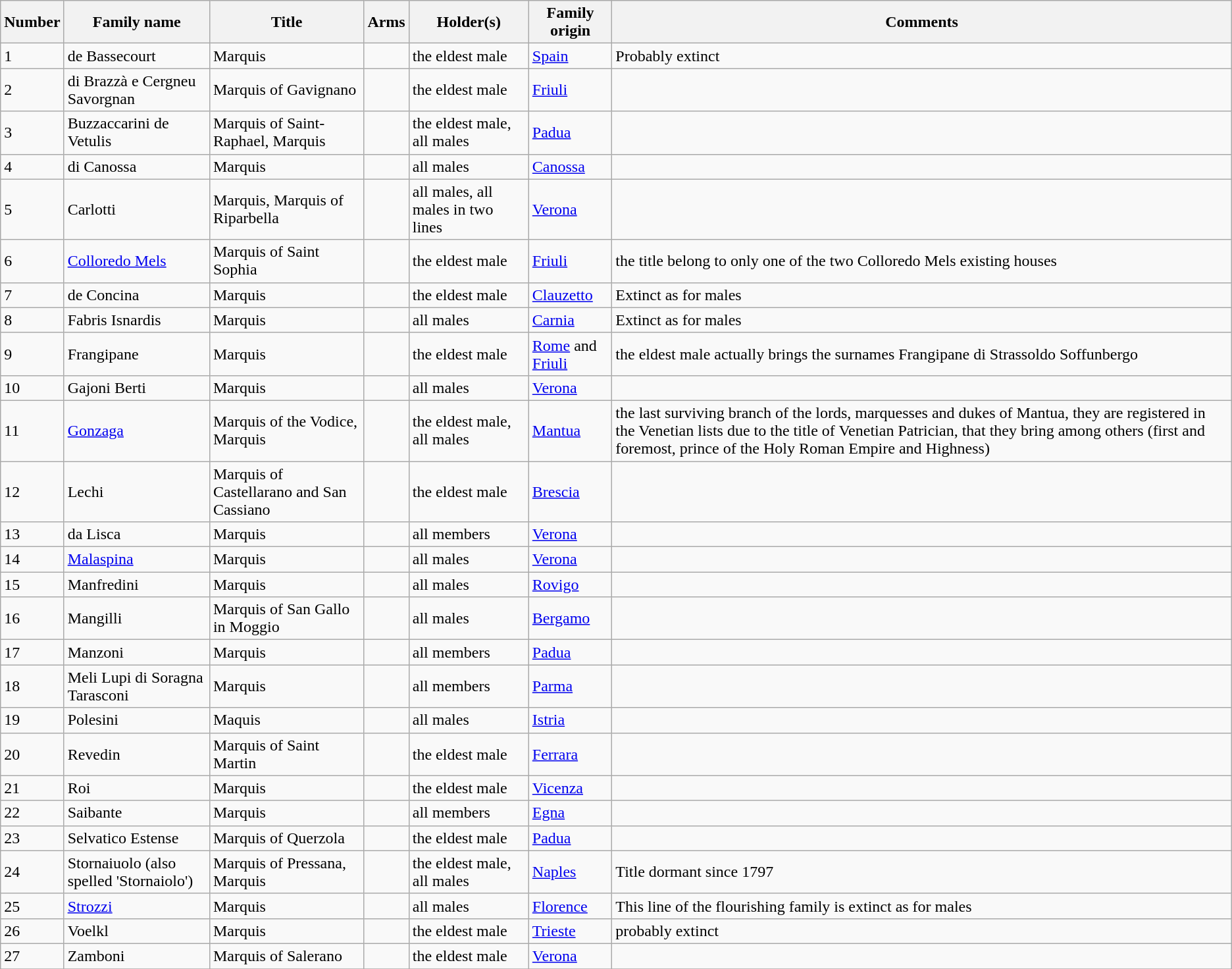<table class="wikitable sortable">
<tr>
<th>Number</th>
<th>Family name</th>
<th>Title</th>
<th class="unsortable">Arms</th>
<th>Holder(s)</th>
<th>Family origin</th>
<th>Comments</th>
</tr>
<tr>
<td>1</td>
<td>de Bassecourt</td>
<td>Marquis</td>
<td></td>
<td>the eldest male</td>
<td><a href='#'>Spain</a></td>
<td>Probably extinct</td>
</tr>
<tr>
<td>2</td>
<td>di Brazzà e Cergneu Savorgnan</td>
<td>Marquis of Gavignano</td>
<td></td>
<td>the eldest male</td>
<td><a href='#'>Friuli</a></td>
<td></td>
</tr>
<tr>
<td>3</td>
<td>Buzzaccarini de Vetulis</td>
<td>Marquis of Saint-Raphael, Marquis</td>
<td></td>
<td>the eldest male, all males</td>
<td><a href='#'>Padua</a></td>
<td></td>
</tr>
<tr>
<td>4</td>
<td>di Canossa</td>
<td>Marquis</td>
<td></td>
<td>all males</td>
<td><a href='#'>Canossa</a></td>
<td></td>
</tr>
<tr>
<td>5</td>
<td>Carlotti</td>
<td>Marquis, Marquis of Riparbella</td>
<td></td>
<td>all males, all males in two lines</td>
<td><a href='#'>Verona</a></td>
<td></td>
</tr>
<tr>
<td>6</td>
<td><a href='#'>Colloredo Mels</a></td>
<td>Marquis of Saint Sophia</td>
<td></td>
<td>the eldest male</td>
<td><a href='#'>Friuli</a></td>
<td>the title belong to only one of the two Colloredo Mels existing houses</td>
</tr>
<tr>
<td>7</td>
<td>de Concina</td>
<td>Marquis</td>
<td></td>
<td>the eldest male</td>
<td><a href='#'>Clauzetto</a></td>
<td>Extinct as for males</td>
</tr>
<tr>
<td>8</td>
<td>Fabris Isnardis</td>
<td>Marquis</td>
<td></td>
<td>all males</td>
<td><a href='#'>Carnia</a></td>
<td>Extinct as for males</td>
</tr>
<tr>
<td>9</td>
<td>Frangipane</td>
<td>Marquis</td>
<td></td>
<td>the eldest male</td>
<td><a href='#'>Rome</a> and <a href='#'>Friuli</a></td>
<td>the eldest male actually brings the surnames Frangipane di Strassoldo Soffunbergo</td>
</tr>
<tr>
<td>10</td>
<td>Gajoni Berti</td>
<td>Marquis</td>
<td></td>
<td>all males</td>
<td><a href='#'>Verona</a></td>
<td></td>
</tr>
<tr>
<td>11</td>
<td><a href='#'>Gonzaga</a></td>
<td>Marquis of the Vodice, Marquis</td>
<td></td>
<td>the eldest male, all males</td>
<td><a href='#'>Mantua</a></td>
<td>the last surviving branch of the lords, marquesses and dukes of Mantua, they are registered in the Venetian lists due to the title of Venetian Patrician, that they bring among others (first and foremost, prince of the Holy Roman Empire and Highness)</td>
</tr>
<tr>
<td>12</td>
<td>Lechi</td>
<td>Marquis of Castellarano and San Cassiano</td>
<td></td>
<td>the eldest male</td>
<td><a href='#'>Brescia</a></td>
<td></td>
</tr>
<tr>
<td>13</td>
<td>da Lisca</td>
<td>Marquis</td>
<td></td>
<td>all members</td>
<td><a href='#'>Verona</a></td>
<td></td>
</tr>
<tr>
<td>14</td>
<td><a href='#'>Malaspina</a></td>
<td>Marquis</td>
<td></td>
<td>all males</td>
<td><a href='#'>Verona</a></td>
<td></td>
</tr>
<tr>
<td>15</td>
<td>Manfredini</td>
<td>Marquis</td>
<td></td>
<td>all males</td>
<td><a href='#'>Rovigo</a></td>
<td></td>
</tr>
<tr>
<td>16</td>
<td>Mangilli</td>
<td>Marquis of San Gallo in Moggio</td>
<td></td>
<td>all males</td>
<td><a href='#'>Bergamo</a></td>
<td></td>
</tr>
<tr>
<td>17</td>
<td>Manzoni</td>
<td>Marquis</td>
<td></td>
<td>all members</td>
<td><a href='#'>Padua</a></td>
<td></td>
</tr>
<tr>
<td>18</td>
<td>Meli Lupi di Soragna Tarasconi</td>
<td>Marquis</td>
<td></td>
<td>all members</td>
<td><a href='#'>Parma</a></td>
<td></td>
</tr>
<tr>
<td>19</td>
<td>Polesini</td>
<td>Maquis</td>
<td></td>
<td>all males</td>
<td><a href='#'>Istria</a></td>
<td></td>
</tr>
<tr>
<td>20</td>
<td>Revedin</td>
<td>Marquis of Saint Martin</td>
<td></td>
<td>the eldest male</td>
<td><a href='#'>Ferrara</a></td>
<td></td>
</tr>
<tr>
<td>21</td>
<td>Roi</td>
<td>Marquis</td>
<td></td>
<td>the eldest male</td>
<td><a href='#'>Vicenza</a></td>
<td></td>
</tr>
<tr>
<td>22</td>
<td>Saibante</td>
<td>Marquis</td>
<td></td>
<td>all members</td>
<td><a href='#'>Egna</a></td>
<td></td>
</tr>
<tr>
<td>23</td>
<td>Selvatico Estense</td>
<td>Marquis of Querzola</td>
<td></td>
<td>the eldest male</td>
<td><a href='#'>Padua</a></td>
<td></td>
</tr>
<tr>
<td>24</td>
<td>Stornaiuolo (also spelled 'Stornaiolo')</td>
<td>Marquis of Pressana, Marquis</td>
<td></td>
<td>the eldest male, all males</td>
<td><a href='#'>Naples</a></td>
<td>Title dormant since 1797</td>
</tr>
<tr>
<td>25</td>
<td><a href='#'>Strozzi</a></td>
<td>Marquis</td>
<td></td>
<td>all males</td>
<td><a href='#'>Florence</a></td>
<td>This line of the flourishing family is extinct as for males</td>
</tr>
<tr>
<td>26</td>
<td>Voelkl</td>
<td>Marquis</td>
<td></td>
<td>the eldest male</td>
<td><a href='#'>Trieste</a></td>
<td>probably extinct</td>
</tr>
<tr>
<td>27</td>
<td>Zamboni</td>
<td>Marquis of Salerano</td>
<td></td>
<td>the eldest male</td>
<td><a href='#'>Verona</a></td>
<td></td>
</tr>
<tr>
</tr>
</table>
